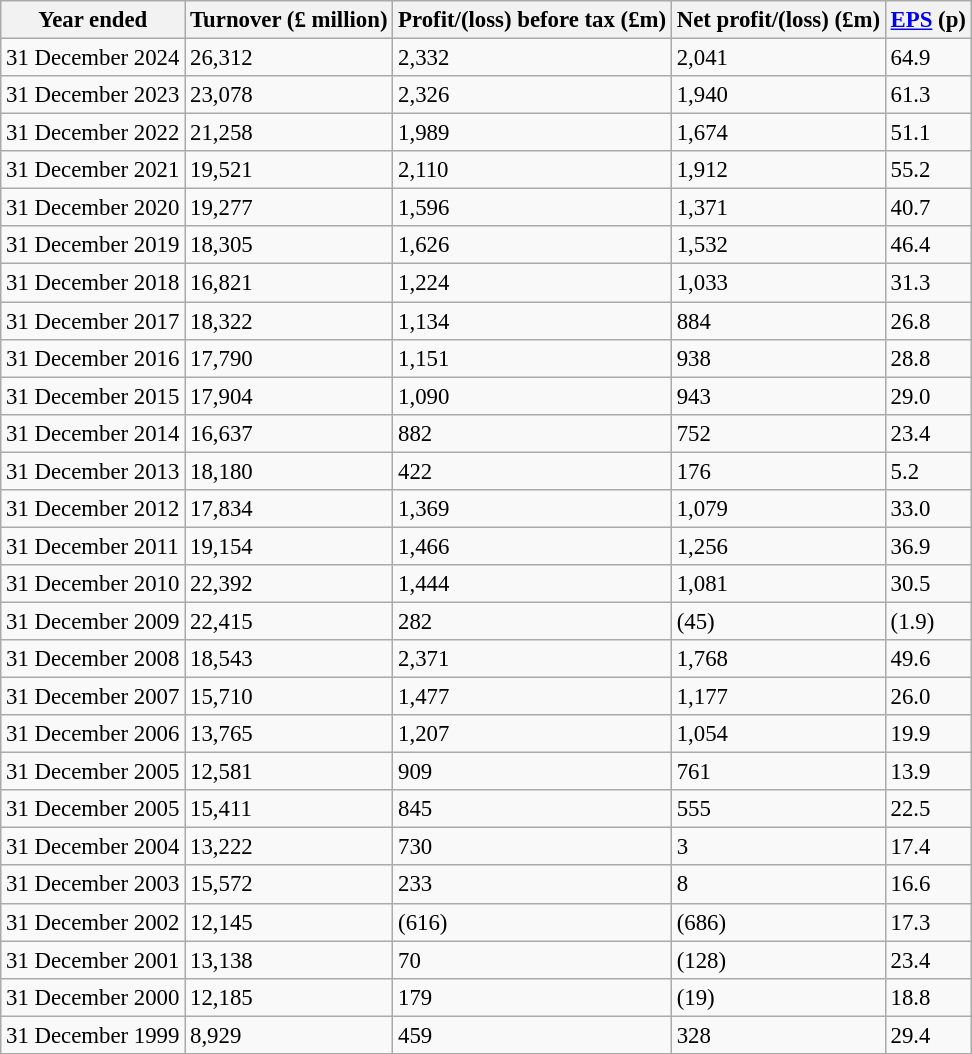<table class="wikitable" style="font-size:95%; margin:auto;">
<tr>
<th>Year ended</th>
<th>Turnover (£ million)</th>
<th>Profit/(loss) before tax (£m)</th>
<th>Net profit/(loss) (£m)</th>
<th><a href='#'>EPS</a> (p)</th>
</tr>
<tr>
<td>31 December 2024</td>
<td>26,312</td>
<td>2,332</td>
<td>2,041</td>
<td>64.9</td>
</tr>
<tr>
<td>31 December 2023</td>
<td>23,078</td>
<td>2,326</td>
<td>1,940</td>
<td>61.3</td>
</tr>
<tr>
<td>31 December 2022</td>
<td>21,258</td>
<td>1,989</td>
<td>1,674</td>
<td>51.1</td>
</tr>
<tr>
<td>31 December 2021</td>
<td>19,521</td>
<td>2,110</td>
<td>1,912</td>
<td>55.2</td>
</tr>
<tr>
<td>31 December 2020</td>
<td>19,277</td>
<td>1,596</td>
<td>1,371</td>
<td>40.7</td>
</tr>
<tr>
<td>31 December 2019</td>
<td>18,305</td>
<td>1,626</td>
<td>1,532</td>
<td>46.4</td>
</tr>
<tr>
<td>31 December 2018</td>
<td>16,821</td>
<td>1,224</td>
<td>1,033</td>
<td>31.3</td>
</tr>
<tr>
<td>31 December 2017</td>
<td>18,322</td>
<td>1,134</td>
<td>884</td>
<td>26.8</td>
</tr>
<tr>
<td>31 December 2016</td>
<td>17,790</td>
<td>1,151</td>
<td>938</td>
<td>28.8</td>
</tr>
<tr>
<td>31 December 2015</td>
<td>17,904</td>
<td>1,090</td>
<td>943</td>
<td>29.0</td>
</tr>
<tr>
<td>31 December 2014</td>
<td>16,637</td>
<td>882</td>
<td>752</td>
<td>23.4</td>
</tr>
<tr>
<td>31 December 2013</td>
<td>18,180</td>
<td>422</td>
<td>176</td>
<td>5.2</td>
</tr>
<tr>
<td>31 December 2012</td>
<td>17,834</td>
<td>1,369</td>
<td>1,079</td>
<td>33.0</td>
</tr>
<tr>
<td>31 December 2011</td>
<td>19,154</td>
<td>1,466</td>
<td>1,256</td>
<td>36.9</td>
</tr>
<tr>
<td>31 December 2010</td>
<td>22,392</td>
<td>1,444</td>
<td>1,081</td>
<td>30.5</td>
</tr>
<tr>
<td>31 December 2009</td>
<td>22,415</td>
<td>282</td>
<td>(45)</td>
<td>(1.9)</td>
</tr>
<tr>
<td>31 December 2008</td>
<td>18,543</td>
<td>2,371</td>
<td>1,768</td>
<td>49.6</td>
</tr>
<tr>
<td>31 December 2007</td>
<td>15,710</td>
<td>1,477</td>
<td>1,177</td>
<td>26.0</td>
</tr>
<tr>
<td>31 December 2006</td>
<td>13,765</td>
<td>1,207</td>
<td>1,054</td>
<td>19.9</td>
</tr>
<tr>
<td>31 December 2005</td>
<td>12,581</td>
<td>909</td>
<td>761</td>
<td>13.9</td>
</tr>
<tr>
<td>31 December 2005</td>
<td>15,411</td>
<td>845</td>
<td>555</td>
<td>22.5</td>
</tr>
<tr>
<td>31 December 2004</td>
<td>13,222</td>
<td>730</td>
<td>3</td>
<td>17.4</td>
</tr>
<tr>
<td>31 December 2003</td>
<td>15,572</td>
<td>233</td>
<td>8</td>
<td>16.6</td>
</tr>
<tr>
<td>31 December 2002</td>
<td>12,145</td>
<td>(616)</td>
<td>(686)</td>
<td>17.3</td>
</tr>
<tr>
<td>31 December 2001</td>
<td>13,138</td>
<td>70</td>
<td>(128)</td>
<td>23.4</td>
</tr>
<tr>
<td>31 December 2000</td>
<td>12,185</td>
<td>179</td>
<td>(19)</td>
<td>18.8</td>
</tr>
<tr>
<td>31 December 1999</td>
<td>8,929</td>
<td>459</td>
<td>328</td>
<td>29.4</td>
</tr>
</table>
